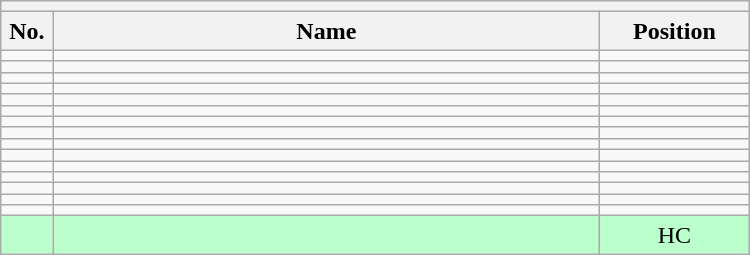<table class="wikitable mw-collapsible mw-collapsed" style="text-align:center; width:500px; border:none">
<tr>
<th style="text-align:left" colspan="3"></th>
</tr>
<tr>
<th style="width:7%">No.</th>
<th>Name</th>
<th style="width:20%">Position</th>
</tr>
<tr>
<td></td>
<td></td>
<td></td>
</tr>
<tr>
<td></td>
<td></td>
<td></td>
</tr>
<tr>
<td></td>
<td></td>
<td></td>
</tr>
<tr>
<td></td>
<td></td>
<td></td>
</tr>
<tr>
<td></td>
<td></td>
<td></td>
</tr>
<tr>
<td></td>
<td></td>
<td></td>
</tr>
<tr>
<td></td>
<td></td>
<td></td>
</tr>
<tr>
<td></td>
<td></td>
<td></td>
</tr>
<tr>
<td></td>
<td></td>
<td></td>
</tr>
<tr>
<td></td>
<td></td>
<td></td>
</tr>
<tr>
<td></td>
<td></td>
<td></td>
</tr>
<tr>
<td></td>
<td></td>
<td></td>
</tr>
<tr>
<td></td>
<td></td>
<td></td>
</tr>
<tr>
<td></td>
<td></td>
<td></td>
</tr>
<tr>
<td></td>
<td></td>
<td></td>
</tr>
<tr bgcolor=#BBFFCC>
<td></td>
<td></td>
<td>HC</td>
</tr>
</table>
